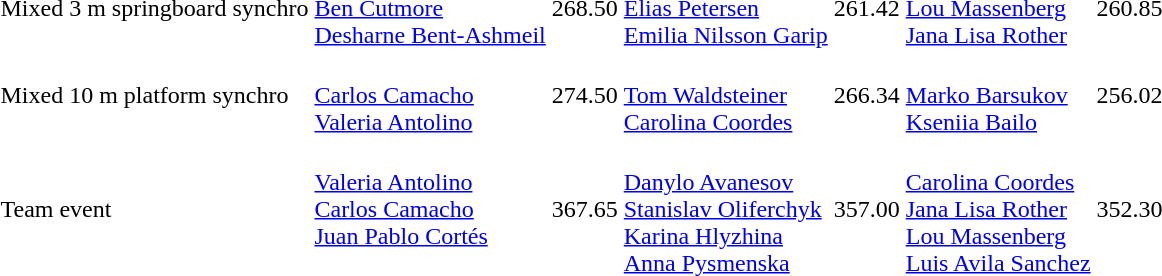<table>
<tr>
<td>Mixed 3 m springboard synchro<br></td>
<td valign=top><br><a href='#'>Ben Cutmore</a><br><a href='#'>Desharne Bent-Ashmeil</a></td>
<td>268.50</td>
<td valign=top><br><a href='#'>Elias Petersen</a><br><a href='#'>Emilia Nilsson Garip</a></td>
<td>261.42</td>
<td valign=top><br><a href='#'>Lou Massenberg</a><br><a href='#'>Jana Lisa Rother</a></td>
<td>260.85</td>
</tr>
<tr>
<td>Mixed 10 m platform synchro<br></td>
<td><br><a href='#'>Carlos Camacho</a><br><a href='#'>Valeria Antolino</a></td>
<td>274.50</td>
<td><br><a href='#'>Tom Waldsteiner</a><br><a href='#'>Carolina Coordes</a></td>
<td>266.34</td>
<td><br><a href='#'>Marko Barsukov</a><br><a href='#'>Kseniia Bailo</a></td>
<td>256.02</td>
</tr>
<tr>
<td>Team event<br></td>
<td valign=top><br><a href='#'>Valeria Antolino</a><br><a href='#'>Carlos Camacho</a><br><a href='#'>Juan Pablo Cortés</a></td>
<td>367.65</td>
<td valign=top><br><a href='#'>Danylo Avanesov</a><br><a href='#'>Stanislav Oliferchyk</a><br><a href='#'>Karina Hlyzhina</a><br><a href='#'>Anna Pysmenska</a></td>
<td>357.00</td>
<td valign=top><br><a href='#'>Carolina Coordes</a><br><a href='#'>Jana Lisa Rother</a><br><a href='#'>Lou Massenberg</a><br><a href='#'>Luis Avila Sanchez</a></td>
<td>352.30</td>
</tr>
</table>
